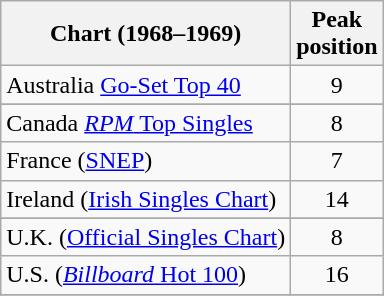<table class="wikitable sortable">
<tr>
<th>Chart (1968–1969)</th>
<th>Peak<br>position</th>
</tr>
<tr>
<td>Australia <a href='#'>Go-Set Top 40</a></td>
<td align="center">9</td>
</tr>
<tr>
</tr>
<tr>
<td>Canada <a href='#'><em>RPM</em> Top Singles</a></td>
<td align="center">8</td>
</tr>
<tr>
<td>France (<a href='#'>SNEP</a>)</td>
<td align="center">7</td>
</tr>
<tr>
<td>Ireland (<a href='#'>Irish Singles Chart</a>)</td>
<td align="center">14</td>
</tr>
<tr>
</tr>
<tr>
</tr>
<tr>
</tr>
<tr>
<td>U.K. (<a href='#'>Official Singles Chart</a>)</td>
<td align="center">8</td>
</tr>
<tr>
<td>U.S. (<a href='#'><em>Billboard</em> Hot 100</a>)</td>
<td align="center">16</td>
</tr>
<tr>
</tr>
</table>
